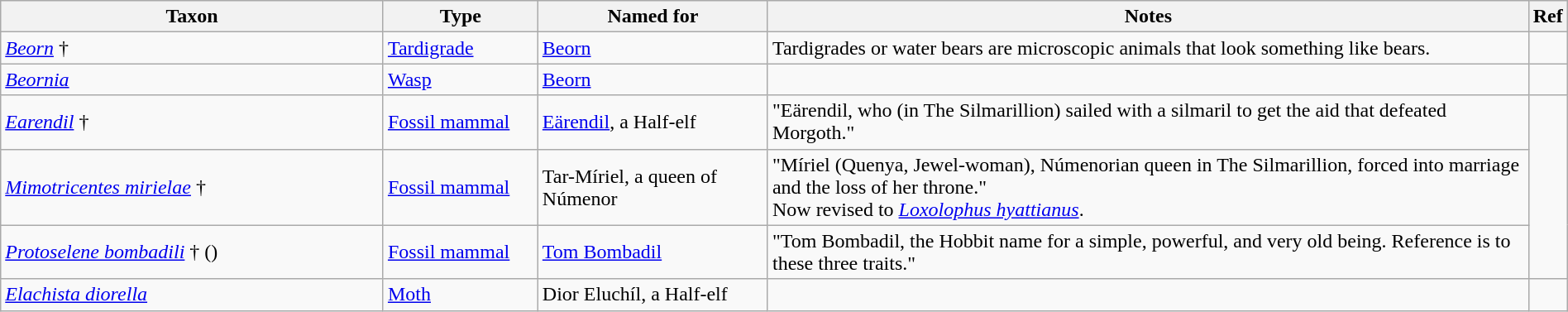<table class="wikitable sortable" width="100%">
<tr>
<th style="width:25%;">Taxon</th>
<th style="width:10%;">Type</th>
<th style="width:15%;">Named for</th>
<th style="width:50%;">Notes</th>
<th class="unsortable">Ref</th>
</tr>
<tr>
<td><em><a href='#'>Beorn</a></em> † </td>
<td><a href='#'>Tardigrade</a></td>
<td><a href='#'>Beorn</a></td>
<td>Tardigrades or water bears are microscopic animals that look something like bears.</td>
<td></td>
</tr>
<tr>
<td><em><a href='#'>Beornia</a></em> </td>
<td><a href='#'>Wasp</a></td>
<td><a href='#'>Beorn</a></td>
<td></td>
<td></td>
</tr>
<tr>
<td><em><a href='#'>Earendil</a></em> † </td>
<td><a href='#'>Fossil mammal</a></td>
<td><a href='#'>Eärendil</a>, a Half-elf</td>
<td>"Eärendil, who (in The Silmarillion) sailed with a silmaril to get the aid that defeated Morgoth."</td>
<td rowspan="3"></td>
</tr>
<tr>
<td><em><a href='#'>Mimotricentes mirielae</a></em> † </td>
<td><a href='#'>Fossil mammal</a></td>
<td>Tar-Míriel, a queen of Númenor</td>
<td>"Míriel (Quenya, Jewel-woman), Númenorian queen in The Silmarillion, forced into marriage and the loss of her throne."<br>Now revised to <em><a href='#'>Loxolophus hyattianus</a></em>.</td>
</tr>
<tr>
<td><em><a href='#'>Protoselene bombadili</a></em> † ()</td>
<td><a href='#'>Fossil mammal</a></td>
<td><a href='#'>Tom Bombadil</a></td>
<td>"Tom Bombadil, the Hobbit name for a simple, powerful, and very old being. Reference is to these three traits."</td>
</tr>
<tr>
<td><em><a href='#'>Elachista diorella</a></em> </td>
<td><a href='#'>Moth</a></td>
<td>Dior Eluchíl, a Half-elf</td>
<td></td>
<td></td>
</tr>
</table>
